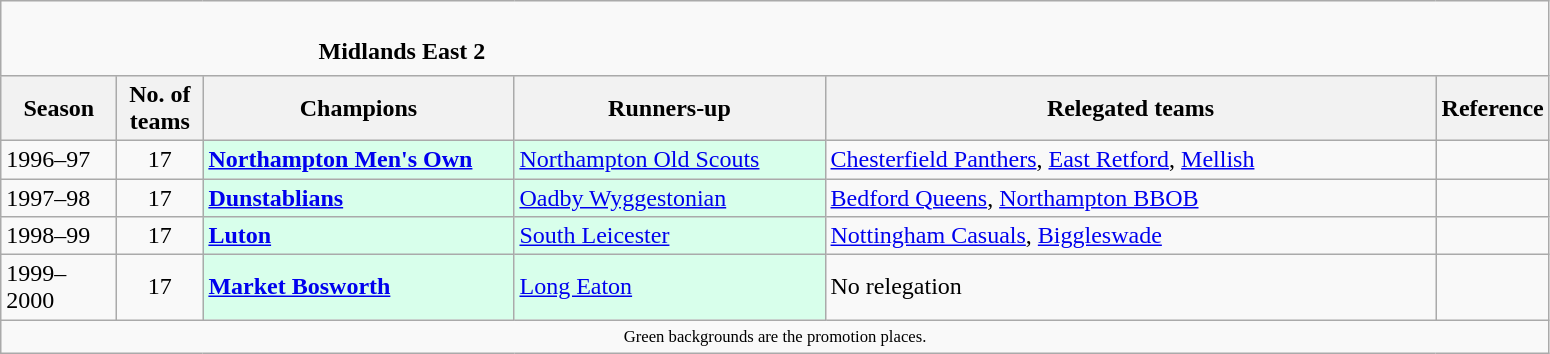<table class="wikitable">
<tr>
<td colspan="11" cellpadding="0" cellspacing="0"><br><table border="0" style="width:100%" cellpadding="0" cellspacing="0">
<tr>
<td style="width:20%;border:0"></td>
<td style="border:0"><strong>Midlands East 2</strong></td>
<td style="width:20%;border:0"></td>
</tr>
</table>
</td>
</tr>
<tr>
<th style="width:70px">Season</th>
<th style="width:50px">No. of teams</th>
<th style="width:200px">Champions</th>
<th style="width:200px">Runners-up</th>
<th style="width:400px">Relegated teams</th>
<th style="width:50px">Reference</th>
</tr>
<tr>
<td>1996–97</td>
<td style="text-align:center">17</td>
<td style="background:#d8ffeb"><strong><a href='#'>Northampton Men's Own</a></strong></td>
<td style="background:#d8ffeb"><a href='#'>Northampton Old Scouts</a></td>
<td><a href='#'>Chesterfield Panthers</a>, <a href='#'>East Retford</a>, <a href='#'>Mellish</a></td>
<td></td>
</tr>
<tr>
<td>1997–98</td>
<td style="text-align:center">17</td>
<td style="background:#d8ffeb"><strong><a href='#'>Dunstablians</a></strong></td>
<td style="background:#d8ffeb"><a href='#'>Oadby Wyggestonian</a></td>
<td><a href='#'>Bedford Queens</a>, <a href='#'>Northampton BBOB</a></td>
<td></td>
</tr>
<tr>
<td>1998–99</td>
<td style="text-align:center">17</td>
<td style="background:#d8ffeb"><strong><a href='#'>Luton</a></strong></td>
<td style="background:#d8ffeb"><a href='#'>South Leicester</a></td>
<td><a href='#'>Nottingham Casuals</a>, <a href='#'>Biggleswade</a></td>
<td></td>
</tr>
<tr>
<td>1999–2000</td>
<td style="text-align:center">17</td>
<td style="background:#d8ffeb"><strong><a href='#'>Market Bosworth</a></strong></td>
<td style="background:#d8ffeb"><a href='#'>Long Eaton</a></td>
<td>No relegation</td>
<td></td>
</tr>
<tr>
<td colspan="15" style="border:0;font-size:smaller;text-align:center"><small><span>Green backgrounds</span> are the promotion places.</small></td>
</tr>
</table>
